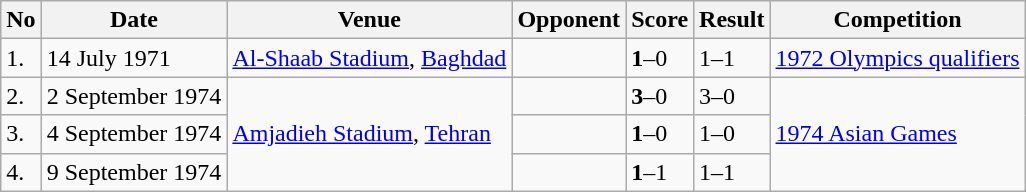<table class="wikitable" style="font-size:100%;">
<tr>
<th>No</th>
<th>Date</th>
<th>Venue</th>
<th>Opponent</th>
<th>Score</th>
<th>Result</th>
<th>Competition</th>
</tr>
<tr>
<td>1.</td>
<td>14 July 1971</td>
<td><a href='#'>Al-Shaab Stadium</a>, <a href='#'>Baghdad</a></td>
<td></td>
<td><strong>1</strong>–0</td>
<td>1–1</td>
<td><a href='#'>1972 Olympics qualifiers</a></td>
</tr>
<tr>
<td>2.</td>
<td>2 September 1974</td>
<td rowspan="3"><a href='#'>Amjadieh Stadium</a>, <a href='#'>Tehran</a></td>
<td></td>
<td><strong>3</strong>–0</td>
<td>3–0</td>
<td rowspan="3"><a href='#'>1974 Asian Games</a></td>
</tr>
<tr>
<td>3.</td>
<td>4 September 1974</td>
<td></td>
<td><strong>1</strong>–0</td>
<td>1–0</td>
</tr>
<tr>
<td>4.</td>
<td>9 September 1974</td>
<td></td>
<td><strong>1</strong>–1</td>
<td>1–1</td>
</tr>
</table>
